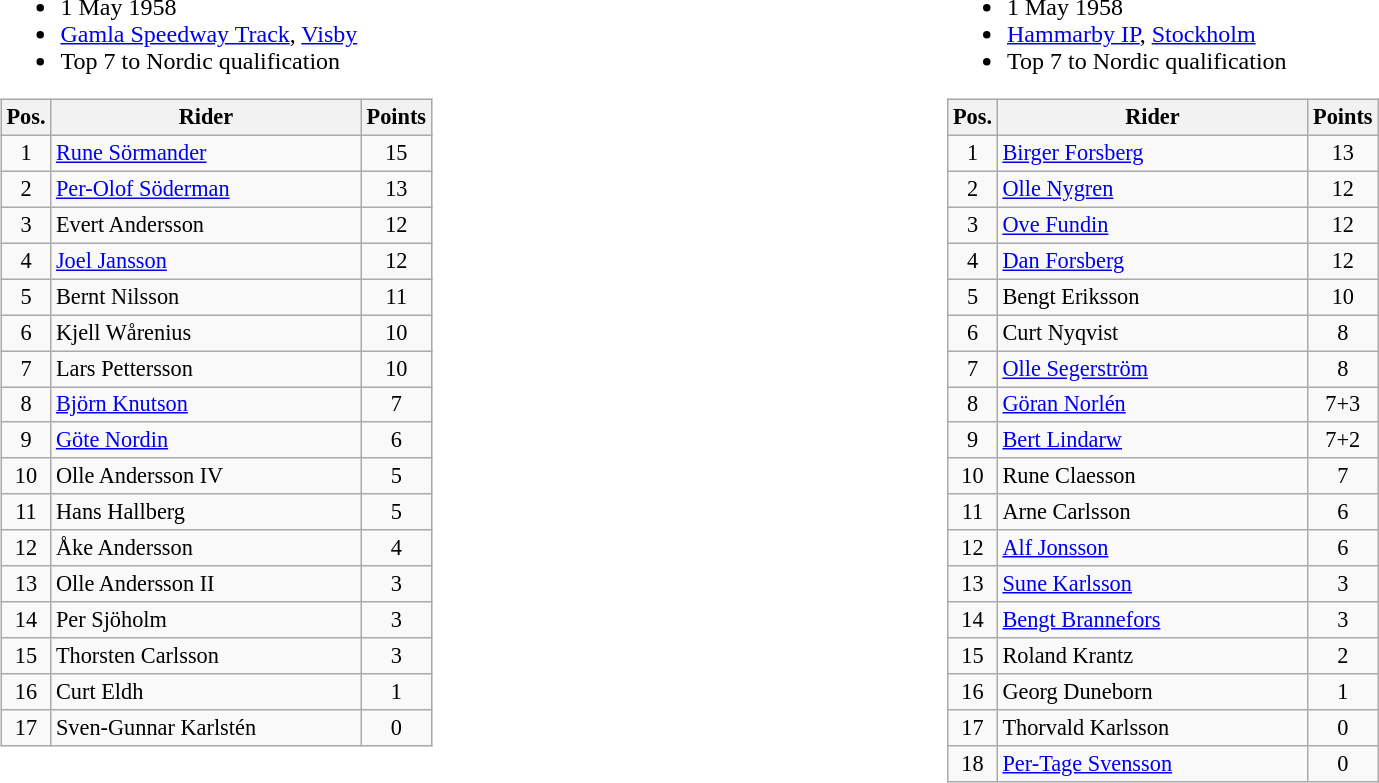<table width=100%>
<tr>
<td width=50% valign=top><br><ul><li>1 May 1958</li><li> <a href='#'>Gamla Speedway Track</a>, <a href='#'>Visby</a></li><li>Top 7 to Nordic qualification</li></ul><table class=wikitable style="font-size:93%;">
<tr>
<th width=25px>Pos.</th>
<th width=200px>Rider</th>
<th width=40px>Points</th>
</tr>
<tr align=center >
<td>1</td>
<td align=left><a href='#'>Rune Sörmander</a></td>
<td>15</td>
</tr>
<tr align=center >
<td>2</td>
<td align=left><a href='#'>Per-Olof Söderman</a></td>
<td>13</td>
</tr>
<tr align=center >
<td>3</td>
<td align=left>Evert Andersson</td>
<td>12</td>
</tr>
<tr align=center >
<td>4</td>
<td align=left><a href='#'>Joel Jansson</a></td>
<td>12</td>
</tr>
<tr align=center >
<td>5</td>
<td align=left>Bernt Nilsson</td>
<td>11</td>
</tr>
<tr align=center >
<td>6</td>
<td align=left>Kjell Wårenius</td>
<td>10</td>
</tr>
<tr align=center >
<td>7</td>
<td align=left>Lars Pettersson</td>
<td>10</td>
</tr>
<tr align=center>
<td>8</td>
<td align=left><a href='#'>Björn Knutson</a></td>
<td>7</td>
</tr>
<tr align=center>
<td>9</td>
<td align=left><a href='#'>Göte Nordin</a></td>
<td>6</td>
</tr>
<tr align=center>
<td>10</td>
<td align=left>Olle Andersson IV</td>
<td>5</td>
</tr>
<tr align=center>
<td>11</td>
<td align=left>Hans Hallberg</td>
<td>5</td>
</tr>
<tr align=center>
<td>12</td>
<td align=left>Åke Andersson</td>
<td>4</td>
</tr>
<tr align=center>
<td>13</td>
<td align=left>Olle Andersson II</td>
<td>3</td>
</tr>
<tr align=center>
<td>14</td>
<td align=left>Per Sjöholm</td>
<td>3</td>
</tr>
<tr align=center>
<td>15</td>
<td align=left>Thorsten Carlsson</td>
<td>3</td>
</tr>
<tr align=center>
<td>16</td>
<td align=left>Curt Eldh</td>
<td>1</td>
</tr>
<tr align=center>
<td>17</td>
<td align=left>Sven-Gunnar Karlstén</td>
<td>0</td>
</tr>
</table>
</td>
<td width=50% valign=top><br><ul><li>1 May 1958</li><li> <a href='#'>Hammarby IP</a>, <a href='#'>Stockholm</a></li><li>Top 7 to Nordic qualification</li></ul><table class=wikitable style="font-size:93%;">
<tr>
<th width=25px>Pos.</th>
<th width=200px>Rider</th>
<th width=40px>Points</th>
</tr>
<tr align=center >
<td>1</td>
<td align=left><a href='#'>Birger Forsberg</a></td>
<td>13</td>
</tr>
<tr align=center >
<td>2</td>
<td align=left><a href='#'>Olle Nygren</a></td>
<td>12</td>
</tr>
<tr align=center >
<td>3</td>
<td align=left><a href='#'>Ove Fundin</a></td>
<td>12</td>
</tr>
<tr align=center >
<td>4</td>
<td align=left><a href='#'>Dan Forsberg</a></td>
<td>12</td>
</tr>
<tr align=center >
<td>5</td>
<td align=left>Bengt Eriksson</td>
<td>10</td>
</tr>
<tr align=center >
<td>6</td>
<td align=left>Curt Nyqvist</td>
<td>8</td>
</tr>
<tr align=center >
<td>7</td>
<td align=left><a href='#'>Olle Segerström</a></td>
<td>8</td>
</tr>
<tr align=center>
<td>8</td>
<td align=left><a href='#'>Göran Norlén</a></td>
<td>7+3</td>
</tr>
<tr align=center>
<td>9</td>
<td align=left><a href='#'>Bert Lindarw</a></td>
<td>7+2</td>
</tr>
<tr align=center>
<td>10</td>
<td align=left>Rune Claesson</td>
<td>7</td>
</tr>
<tr align=center>
<td>11</td>
<td align=left>Arne Carlsson</td>
<td>6</td>
</tr>
<tr align=center>
<td>12</td>
<td align=left><a href='#'>Alf Jonsson</a></td>
<td>6</td>
</tr>
<tr align=center>
<td>13</td>
<td align=left><a href='#'>Sune Karlsson</a></td>
<td>3</td>
</tr>
<tr align=center>
<td>14</td>
<td align=left><a href='#'>Bengt Brannefors</a></td>
<td>3</td>
</tr>
<tr align=center>
<td>15</td>
<td align=left>Roland Krantz</td>
<td>2</td>
</tr>
<tr align=center>
<td>16</td>
<td align=left>Georg Duneborn</td>
<td>1</td>
</tr>
<tr align=center>
<td>17</td>
<td align=left>Thorvald Karlsson</td>
<td>0</td>
</tr>
<tr align=center>
<td>18</td>
<td align=left><a href='#'>Per-Tage Svensson</a></td>
<td>0</td>
</tr>
</table>
</td>
</tr>
</table>
